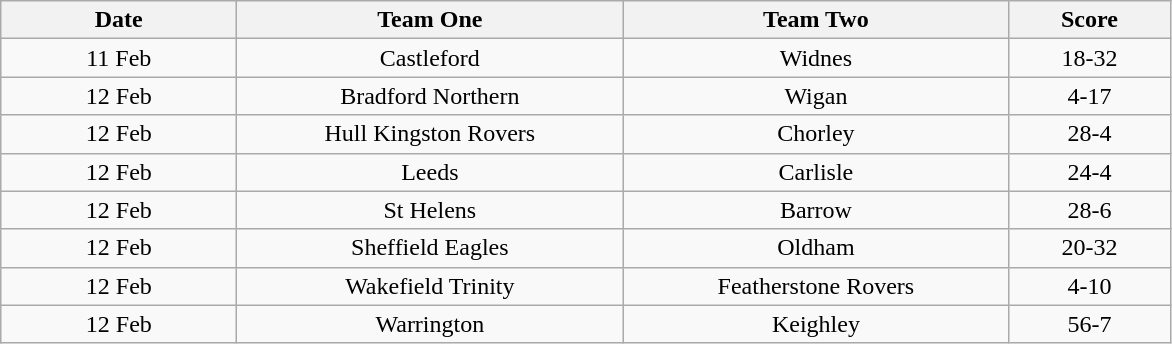<table class="wikitable" style="text-align: center">
<tr>
<th width=150>Date</th>
<th width=250>Team One</th>
<th width=250>Team Two</th>
<th width=100>Score</th>
</tr>
<tr>
<td>11 Feb</td>
<td>Castleford</td>
<td>Widnes</td>
<td>18-32</td>
</tr>
<tr>
<td>12 Feb</td>
<td>Bradford Northern</td>
<td>Wigan</td>
<td>4-17</td>
</tr>
<tr>
<td>12 Feb</td>
<td>Hull Kingston Rovers</td>
<td>Chorley</td>
<td>28-4</td>
</tr>
<tr>
<td>12 Feb</td>
<td>Leeds</td>
<td>Carlisle</td>
<td>24-4</td>
</tr>
<tr>
<td>12 Feb</td>
<td>St Helens</td>
<td>Barrow</td>
<td>28-6</td>
</tr>
<tr>
<td>12 Feb</td>
<td>Sheffield Eagles</td>
<td>Oldham</td>
<td>20-32</td>
</tr>
<tr>
<td>12 Feb</td>
<td>Wakefield Trinity</td>
<td>Featherstone Rovers</td>
<td>4-10</td>
</tr>
<tr>
<td>12 Feb</td>
<td>Warrington</td>
<td>Keighley</td>
<td>56-7</td>
</tr>
</table>
